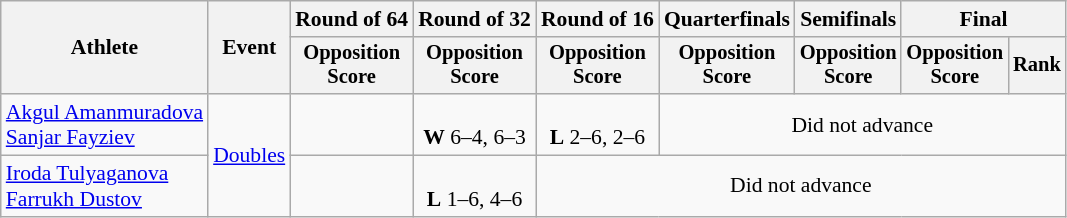<table class=wikitable style="font-size:90%; text-align:center;">
<tr>
<th rowspan="2">Athlete</th>
<th rowspan="2">Event</th>
<th>Round of 64</th>
<th>Round of 32</th>
<th>Round of 16</th>
<th>Quarterfinals</th>
<th>Semifinals</th>
<th colspan=2>Final</th>
</tr>
<tr style="font-size:95%">
<th>Opposition<br>Score</th>
<th>Opposition<br>Score</th>
<th>Opposition<br>Score</th>
<th>Opposition<br>Score</th>
<th>Opposition<br>Score</th>
<th>Opposition<br>Score</th>
<th>Rank</th>
</tr>
<tr>
<td align=left><a href='#'>Akgul Amanmuradova</a><br><a href='#'>Sanjar Fayziev</a></td>
<td align=left rowspan=2><a href='#'>Doubles</a></td>
<td></td>
<td><br><strong>W</strong> 6–4, 6–3</td>
<td><br><strong>L</strong> 2–6, 2–6</td>
<td colspan=4>Did not advance</td>
</tr>
<tr>
<td align=left><a href='#'>Iroda Tulyaganova</a><br><a href='#'>Farrukh Dustov</a></td>
<td></td>
<td><br><strong>L</strong> 1–6, 4–6</td>
<td colspan=5>Did not advance</td>
</tr>
</table>
